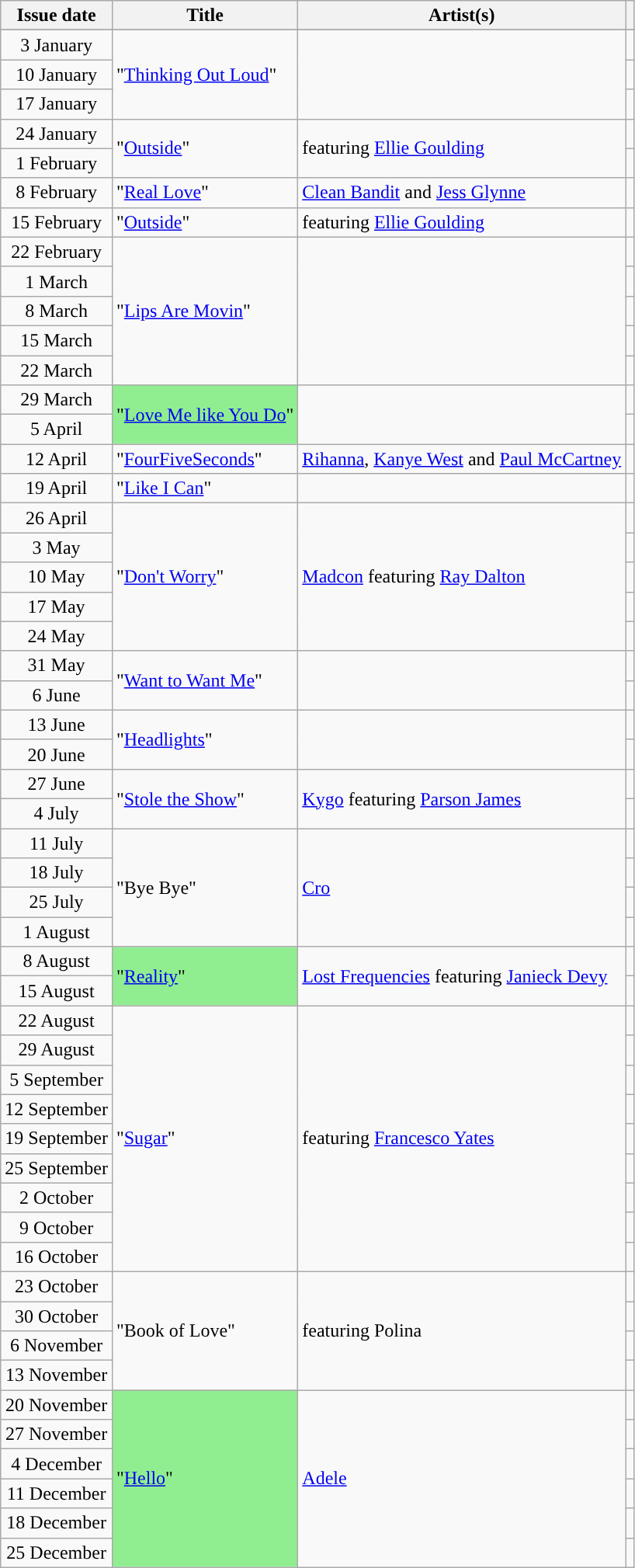<table class="sortable wikitable sortable plainrowheaders">
<tr>
<th scope=col class="sortable">Issue date</th>
<th scope=col class="sortable">Title</th>
<th scope=col class="sortable">Artist(s)</th>
<th scope=col class="unsortable"></th>
</tr>
<tr class=unsortable>
</tr>
<tr>
<td scope="row" style="text-align:center;">3 January</td>
<td scope="row" rowspan="3">"<a href='#'>Thinking Out Loud</a>"</td>
<td rowspan="3"></td>
<td style="text-align:center;"></td>
</tr>
<tr>
<td scope="row" style="text-align:center;">10 January</td>
<td style="text-align:center;"></td>
</tr>
<tr>
<td scope="row" style="text-align:center;">17 January</td>
<td style="text-align:center;"></td>
</tr>
<tr>
<td scope="row" style="text-align:center;">24 January</td>
<td scope="row" rowspan="2">"<a href='#'>Outside</a>"</td>
<td rowspan="2"> featuring <a href='#'>Ellie Goulding</a></td>
<td style="text-align:center;"></td>
</tr>
<tr>
<td scope="row" style="text-align:center;">1 February</td>
<td style="text-align:center;"></td>
</tr>
<tr>
<td scope="row" style="text-align:center;">8 February</td>
<td scope="row">"<a href='#'>Real Love</a>"</td>
<td><a href='#'>Clean Bandit</a> and <a href='#'>Jess Glynne</a></td>
<td style="text-align:center;"></td>
</tr>
<tr>
<td scope="row" style="text-align:center;">15 February</td>
<td scope="row">"<a href='#'>Outside</a>"</td>
<td> featuring <a href='#'>Ellie Goulding</a></td>
<td style="text-align:center;"></td>
</tr>
<tr>
<td scope="row" style="text-align:center;">22 February</td>
<td scope="row" rowspan="5">"<a href='#'>Lips Are Movin</a>"</td>
<td rowspan="5"></td>
<td style="text-align:center;"></td>
</tr>
<tr>
<td scope="row" style="text-align:center;">1 March</td>
<td style="text-align:center;"></td>
</tr>
<tr>
<td scope="row" style="text-align:center;">8 March</td>
<td style="text-align:center;"></td>
</tr>
<tr>
<td scope="row" style="text-align:center;">15 March</td>
<td style="text-align:center;"></td>
</tr>
<tr>
<td scope="row" style="text-align:center;">22 March</td>
<td style="text-align:center;"></td>
</tr>
<tr>
<td scope="row" style="text-align:center;">29 March</td>
<td scope="row" rowspan="2" style="background-color:lightgreen">"<a href='#'>Love Me like You Do</a>" </td>
<td rowspan="2"></td>
<td style="text-align:center;"></td>
</tr>
<tr>
<td scope="row" style="text-align:center;">5 April</td>
<td style="text-align:center;"></td>
</tr>
<tr>
<td scope="row" style="text-align:center;">12 April</td>
<td scope="row">"<a href='#'>FourFiveSeconds</a>"</td>
<td><a href='#'>Rihanna</a>, <a href='#'>Kanye West</a> and <a href='#'>Paul McCartney</a></td>
<td style="text-align:center;"></td>
</tr>
<tr>
<td scope="row" style="text-align:center;">19 April</td>
<td scope="row">"<a href='#'>Like I Can</a>"</td>
<td></td>
<td style="text-align:center;"></td>
</tr>
<tr>
<td scope="row" style="text-align:center;">26 April</td>
<td scope="row" rowspan="5">"<a href='#'>Don't Worry</a>"</td>
<td rowspan="5"><a href='#'>Madcon</a> featuring <a href='#'>Ray Dalton</a></td>
<td style="text-align:center;"></td>
</tr>
<tr>
<td scope="row" style="text-align:center;">3 May</td>
<td style="text-align:center;"></td>
</tr>
<tr>
<td scope="row" style="text-align:center;">10 May</td>
<td style="text-align:center;"></td>
</tr>
<tr>
<td scope="row" style="text-align:center;">17 May</td>
<td style="text-align:center;"></td>
</tr>
<tr>
<td scope="row" style="text-align:center;">24 May</td>
<td style="text-align:center;"></td>
</tr>
<tr>
<td scope="row" style="text-align:center;">31 May</td>
<td scope="row" rowspan="2">"<a href='#'>Want to Want Me</a>"</td>
<td rowspan="2"></td>
<td style="text-align:center;"></td>
</tr>
<tr>
<td scope="row" style="text-align:center;">6 June</td>
<td style="text-align:center;"></td>
</tr>
<tr>
<td scope="row" style="text-align:center;">13 June</td>
<td scope="row" rowspan="2">"<a href='#'>Headlights</a>"</td>
<td rowspan="2"></td>
<td style="text-align:center;"></td>
</tr>
<tr>
<td scope="row" style="text-align:center;">20 June</td>
<td style="text-align:center;"></td>
</tr>
<tr>
<td scope="row" style="text-align:center;">27 June</td>
<td scope="row" rowspan="2">"<a href='#'>Stole the Show</a>"</td>
<td rowspan="2"><a href='#'>Kygo</a> featuring <a href='#'>Parson James</a></td>
<td style="text-align:center;"></td>
</tr>
<tr>
<td scope="row" style="text-align:center;">4 July</td>
<td style="text-align:center;"></td>
</tr>
<tr>
<td scope="row" style="text-align:center;">11 July</td>
<td scope="row" rowspan="4">"Bye Bye"</td>
<td rowspan="4"><a href='#'>Cro</a></td>
<td style="text-align:center;"></td>
</tr>
<tr>
<td scope="row" style="text-align:center;">18 July</td>
<td style="text-align:center;"></td>
</tr>
<tr>
<td scope="row" style="text-align:center;">25 July</td>
<td style="text-align:center;"></td>
</tr>
<tr>
<td scope="row" style="text-align:center;">1 August</td>
<td style="text-align:center;"></td>
</tr>
<tr>
<td scope="row" style="text-align:center;">8 August</td>
<td scope="row" rowspan="2" style="background-color:lightgreen">"<a href='#'>Reality</a>"</td>
<td rowspan="2"><a href='#'>Lost Frequencies</a> featuring <a href='#'>Janieck Devy</a></td>
<td style="text-align:center;"></td>
</tr>
<tr>
<td scope="row" style="text-align:center;">15 August</td>
<td style="text-align:center;"></td>
</tr>
<tr>
<td scope="row" style="text-align:center;">22 August</td>
<td scope="row" rowspan="9">"<a href='#'>Sugar</a>"</td>
<td rowspan="9"> featuring <a href='#'>Francesco Yates</a></td>
<td style="text-align:center;"></td>
</tr>
<tr>
<td scope="row" style="text-align:center;">29 August</td>
<td style="text-align:center;"></td>
</tr>
<tr>
<td scope="row" style="text-align:center;">5 September</td>
<td style="text-align:center;"></td>
</tr>
<tr>
<td scope="row" style="text-align:center;">12 September</td>
<td style="text-align:center;"></td>
</tr>
<tr>
<td scope="row" style="text-align:center;">19 September</td>
<td style="text-align:center;"></td>
</tr>
<tr>
<td scope="row" style="text-align:center;">25 September</td>
<td style="text-align:center;"></td>
</tr>
<tr>
<td scope="row" style="text-align:center;">2 October</td>
<td style="text-align:center;"></td>
</tr>
<tr>
<td scope="row" style="text-align:center;">9 October</td>
<td style="text-align:center;"></td>
</tr>
<tr>
<td scope="row" style="text-align:center;">16 October</td>
<td style="text-align:center;"></td>
</tr>
<tr>
<td scope="row" style="text-align:center;">23 October</td>
<td scope="row" rowspan="4">"Book of Love"</td>
<td rowspan="4"> featuring Polina</td>
<td style="text-align:center;"></td>
</tr>
<tr>
<td scope="row" style="text-align:center;">30 October</td>
<td style="text-align:center;"></td>
</tr>
<tr>
<td scope="row" style="text-align:center;">6 November</td>
<td style="text-align:center;"></td>
</tr>
<tr>
<td scope="row" style="text-align:center;">13 November</td>
<td style="text-align:center;"></td>
</tr>
<tr>
<td scope="row" style="text-align:center;">20 November</td>
<td scope="row" rowspan="6" style="background-color:lightgreen">"<a href='#'>Hello</a>" </td>
<td rowspan="6"><a href='#'>Adele</a></td>
<td style="text-align:center;"></td>
</tr>
<tr>
<td scope="row" style="text-align:center;">27 November</td>
<td style="text-align:center;"></td>
</tr>
<tr>
<td scope="row" style="text-align:center;">4 December</td>
<td style="text-align:center;"></td>
</tr>
<tr>
<td scope="row" style="text-align:center;">11 December</td>
<td style="text-align:center;"></td>
</tr>
<tr>
<td scope="row" style="text-align:center;">18 December</td>
<td style="text-align:center;"></td>
</tr>
<tr>
<td scope="row" style="text-align:center;">25 December</td>
<td style="text-align:center;"></td>
</tr>
</table>
